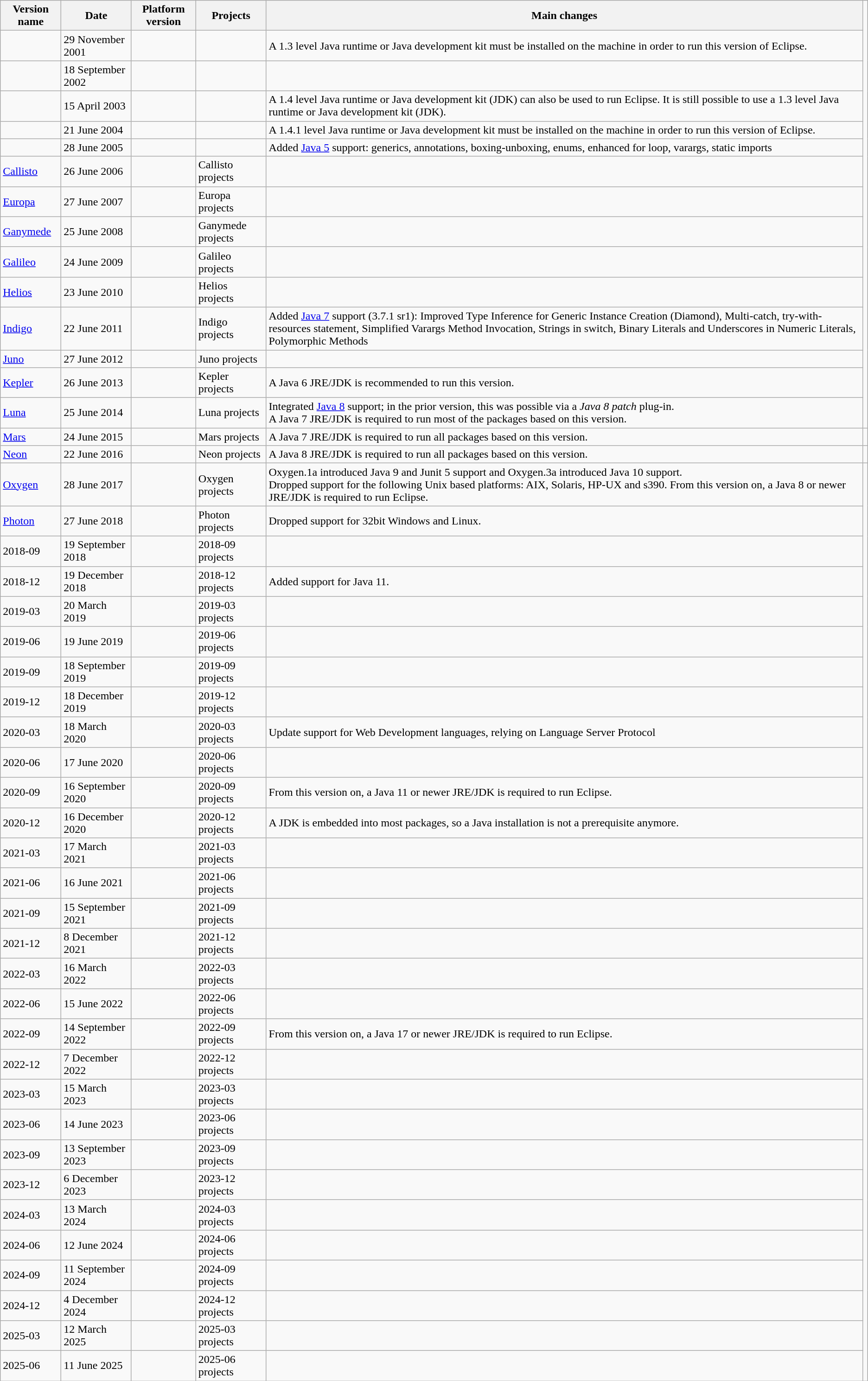<table class="wikitable sortable">
<tr>
<th>Version name</th>
<th>Date</th>
<th>Platform version</th>
<th>Projects</th>
<th>Main changes</th>
</tr>
<tr>
<td></td>
<td>29 November 2001</td>
<td></td>
<td></td>
<td>A 1.3 level Java runtime or Java development kit must be installed on the machine in order to run this version of Eclipse.</td>
</tr>
<tr>
<td></td>
<td>18 September 2002</td>
<td></td>
<td></td>
<td></td>
</tr>
<tr>
<td></td>
<td>15 April 2003</td>
<td></td>
<td></td>
<td>A 1.4 level Java runtime or Java development kit (JDK) can also be used to run Eclipse. It is still possible to use a 1.3 level Java runtime or Java development kit (JDK).</td>
</tr>
<tr>
<td></td>
<td>21 June 2004</td>
<td></td>
<td></td>
<td>A 1.4.1 level Java runtime or Java development kit must be installed on the machine in order to run this version of Eclipse.</td>
</tr>
<tr>
<td></td>
<td>28 June 2005</td>
<td></td>
<td></td>
<td>Added <a href='#'>Java 5</a> support: generics, annotations, boxing-unboxing, enums, enhanced for loop, varargs, static imports</td>
</tr>
<tr>
<td><a href='#'>Callisto</a></td>
<td>26 June 2006</td>
<td></td>
<td>Callisto projects</td>
<td></td>
</tr>
<tr>
<td><a href='#'>Europa</a></td>
<td>27 June 2007</td>
<td></td>
<td>Europa projects</td>
<td></td>
</tr>
<tr>
<td><a href='#'>Ganymede</a></td>
<td>25 June 2008</td>
<td></td>
<td>Ganymede projects</td>
<td></td>
</tr>
<tr>
<td><a href='#'>Galileo</a></td>
<td>24 June 2009</td>
<td></td>
<td>Galileo projects</td>
<td></td>
</tr>
<tr>
<td><a href='#'>Helios</a></td>
<td>23 June 2010</td>
<td></td>
<td>Helios projects</td>
<td></td>
</tr>
<tr>
<td><a href='#'>Indigo</a></td>
<td>22 June 2011</td>
<td></td>
<td>Indigo projects</td>
<td>Added <a href='#'>Java 7</a> support (3.7.1 sr1): Improved Type Inference for Generic Instance Creation (Diamond), Multi-catch, try-with-resources statement, Simplified Varargs Method Invocation, Strings in switch, Binary Literals and Underscores in Numeric Literals, Polymorphic Methods</td>
</tr>
<tr>
<td><a href='#'>Juno</a></td>
<td>27 June 2012</td>
<td><br></td>
<td>Juno projects</td>
<td></td>
</tr>
<tr>
<td><a href='#'>Kepler</a></td>
<td>26 June 2013</td>
<td></td>
<td>Kepler projects</td>
<td>A Java 6 JRE/JDK is recommended to run this version.</td>
</tr>
<tr>
<td><a href='#'>Luna</a></td>
<td>25 June 2014</td>
<td></td>
<td>Luna projects</td>
<td>Integrated <a href='#'>Java 8</a> support; in the prior version, this was possible via a <em>Java 8 patch</em> plug-in.<br>A Java 7 JRE/JDK is required to run most of the packages based on this version.</td>
</tr>
<tr>
<td><a href='#'>Mars</a></td>
<td>24 June 2015</td>
<td></td>
<td>Mars projects</td>
<td>A Java 7 JRE/JDK is required to run all packages based on this version.</td>
<td></td>
</tr>
<tr>
<td><a href='#'>Neon</a></td>
<td>22 June 2016</td>
<td></td>
<td>Neon projects</td>
<td>A Java 8 JRE/JDK is required to run all packages based on this version.</td>
<td></td>
</tr>
<tr>
<td><a href='#'>Oxygen</a></td>
<td>28 June 2017</td>
<td></td>
<td>Oxygen projects</td>
<td>Oxygen.1a introduced Java 9 and Junit 5 support and Oxygen.3a introduced Java 10 support.<br>Dropped support for the following Unix based platforms: AIX, Solaris, HP-UX and s390.
From this version on, a Java 8 or newer JRE/JDK is required to run Eclipse.</td>
</tr>
<tr>
<td><a href='#'>Photon</a></td>
<td>27 June 2018</td>
<td></td>
<td>Photon projects</td>
<td>Dropped support for 32bit Windows and Linux.</td>
</tr>
<tr>
<td>2018-09</td>
<td>19 September 2018</td>
<td></td>
<td>2018-09 projects</td>
<td></td>
</tr>
<tr>
<td>2018-12</td>
<td>19 December 2018</td>
<td></td>
<td>2018-12 projects</td>
<td>Added support for Java 11.</td>
</tr>
<tr>
<td>2019-03</td>
<td>20 March 2019</td>
<td></td>
<td>2019-03 projects</td>
<td></td>
</tr>
<tr>
<td>2019-06</td>
<td>19 June 2019</td>
<td></td>
<td>2019-06 projects</td>
<td></td>
</tr>
<tr>
<td>2019-09</td>
<td>18 September 2019</td>
<td></td>
<td>2019-09 projects</td>
<td></td>
</tr>
<tr>
<td>2019-12</td>
<td>18 December 2019</td>
<td></td>
<td>2019-12 projects</td>
<td></td>
</tr>
<tr>
<td>2020-03</td>
<td>18 March 2020</td>
<td></td>
<td>2020-03 projects</td>
<td>Update support for Web Development languages, relying on Language Server Protocol</td>
</tr>
<tr>
<td>2020-06</td>
<td>17 June 2020</td>
<td></td>
<td>2020-06 projects</td>
<td></td>
</tr>
<tr>
<td>2020-09</td>
<td>16 September 2020</td>
<td></td>
<td>2020-09 projects</td>
<td>From this version on, a Java 11 or newer JRE/JDK is required to run Eclipse.</td>
</tr>
<tr>
<td>2020-12</td>
<td>16 December 2020</td>
<td></td>
<td>2020-12 projects</td>
<td>A JDK is embedded into most packages, so a Java installation is not a prerequisite anymore.</td>
</tr>
<tr>
<td>2021-03</td>
<td>17 March 2021</td>
<td></td>
<td>2021-03 projects</td>
<td></td>
</tr>
<tr>
<td>2021-06</td>
<td>16 June 2021</td>
<td></td>
<td>2021-06 projects</td>
<td></td>
</tr>
<tr>
<td>2021-09</td>
<td>15 September 2021</td>
<td></td>
<td>2021-09 projects</td>
<td></td>
</tr>
<tr>
<td>2021-12</td>
<td>8 December 2021</td>
<td></td>
<td>2021-12 projects</td>
<td></td>
</tr>
<tr>
<td>2022-03</td>
<td>16 March 2022</td>
<td></td>
<td>2022-03 projects</td>
<td></td>
</tr>
<tr>
<td>2022-06</td>
<td>15 June 2022</td>
<td></td>
<td>2022-06 projects</td>
<td></td>
</tr>
<tr>
<td>2022-09</td>
<td>14 September 2022</td>
<td></td>
<td>2022-09 projects</td>
<td>From this version on, a Java 17 or newer JRE/JDK is required to run Eclipse.</td>
</tr>
<tr>
<td>2022-12</td>
<td>7 December 2022</td>
<td></td>
<td>2022-12 projects</td>
<td></td>
</tr>
<tr>
<td>2023-03</td>
<td>15 March 2023</td>
<td></td>
<td>2023-03 projects</td>
<td></td>
</tr>
<tr>
<td>2023-06</td>
<td>14 June 2023</td>
<td></td>
<td>2023-06 projects</td>
<td></td>
</tr>
<tr>
<td>2023-09</td>
<td>13 September 2023</td>
<td></td>
<td>2023-09 projects</td>
<td></td>
</tr>
<tr>
<td>2023-12</td>
<td>6 December 2023</td>
<td></td>
<td>2023-12 projects</td>
<td></td>
</tr>
<tr>
<td>2024-03</td>
<td>13 March 2024</td>
<td></td>
<td>2024-03 projects</td>
<td></td>
</tr>
<tr>
<td>2024-06</td>
<td>12 June 2024</td>
<td></td>
<td>2024-06 projects</td>
<td></td>
</tr>
<tr>
<td>2024-09</td>
<td>11 September 2024</td>
<td></td>
<td>2024-09 projects</td>
<td></td>
</tr>
<tr>
<td>2024-12</td>
<td>4 December 2024</td>
<td></td>
<td>2024-12 projects</td>
<td></td>
</tr>
<tr>
<td>2025-03</td>
<td>12 March 2025</td>
<td></td>
<td>2025-03 projects</td>
<td></td>
</tr>
<tr>
<td>2025-06</td>
<td>11 June 2025</td>
<td></td>
<td>2025-06 projects</td>
<td></td>
</tr>
</table>
